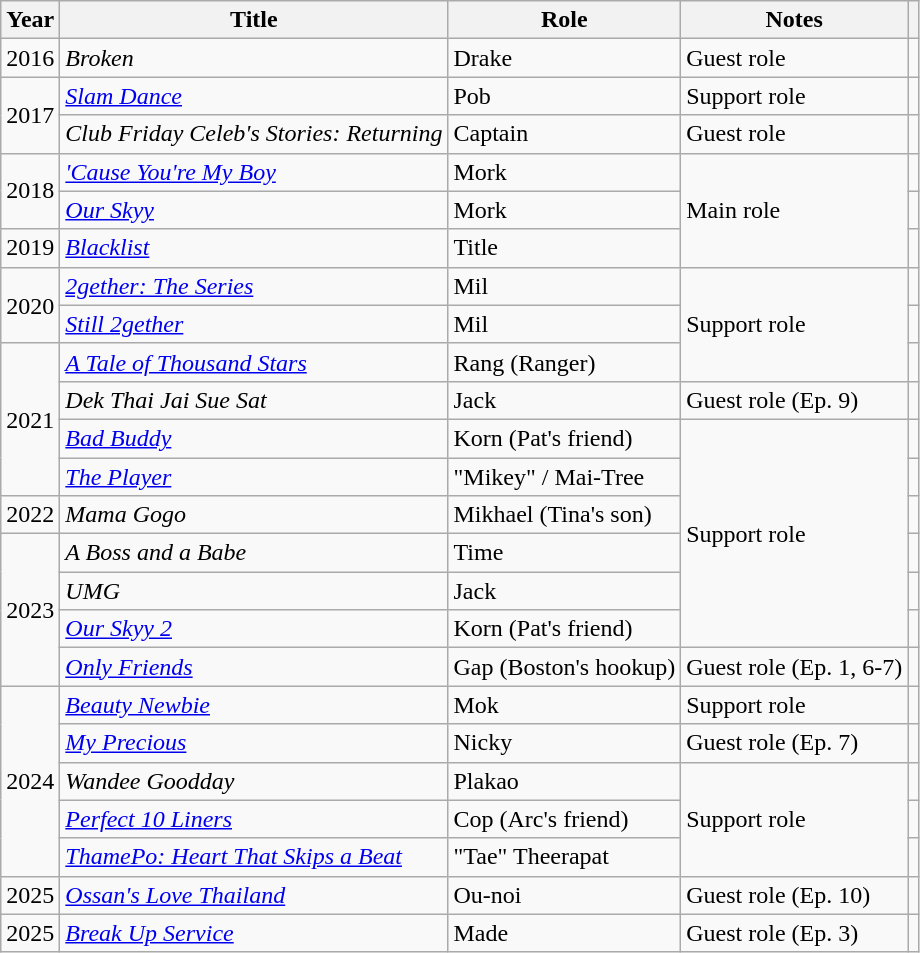<table class="wikitable sortable plainrowheaders">
<tr>
<th scope="col">Year</th>
<th scope="col">Title</th>
<th scope="col">Role</th>
<th scope="col" class="unsortable">Notes</th>
<th scope="col" class="unsortable"></th>
</tr>
<tr>
<td>2016</td>
<td><em>Broken</em></td>
<td>Drake</td>
<td>Guest role</td>
<td style="text-align: center;"></td>
</tr>
<tr>
<td rowspan="2">2017</td>
<td><em><a href='#'>Slam Dance</a></em></td>
<td>Pob</td>
<td>Support role</td>
<td style="text-align: center;"></td>
</tr>
<tr>
<td><em>Club Friday Celeb's Stories: Returning</em></td>
<td>Captain</td>
<td>Guest role</td>
<td style="text-align: center;"></td>
</tr>
<tr>
<td rowspan="2">2018</td>
<td><em><a href='#'>'Cause You're My Boy</a></em></td>
<td>Mork</td>
<td rowspan="3">Main role</td>
<td style="text-align: center;"></td>
</tr>
<tr>
<td><em><a href='#'>Our Skyy</a></em></td>
<td>Mork</td>
<td style="text-align: center;"></td>
</tr>
<tr>
<td>2019</td>
<td><em><a href='#'>Blacklist</a></em></td>
<td>Title</td>
<td style="text-align: center;"></td>
</tr>
<tr>
<td rowspan="2">2020</td>
<td><em><a href='#'>2gether: The Series</a></em></td>
<td>Mil</td>
<td rowspan="3">Support role</td>
<td style="text-align: center;"></td>
</tr>
<tr>
<td><em><a href='#'>Still 2gether</a></em></td>
<td>Mil</td>
<td style="text-align: center;"></td>
</tr>
<tr>
<td rowspan="4">2021</td>
<td><em><a href='#'>A Tale of Thousand Stars</a></em></td>
<td>Rang (Ranger)</td>
<td></td>
</tr>
<tr>
<td><em>Dek Thai Jai Sue Sat</em></td>
<td>Jack</td>
<td>Guest role (Ep. 9)</td>
<td></td>
</tr>
<tr>
<td><em><a href='#'>Bad Buddy</a></em></td>
<td>Korn (Pat's friend)</td>
<td rowspan="6">Support role</td>
<td></td>
</tr>
<tr>
<td><em><a href='#'>The Player</a></em></td>
<td>"Mikey" / Mai-Tree</td>
<td></td>
</tr>
<tr>
<td>2022</td>
<td><em>Mama Gogo</em></td>
<td>Mikhael (Tina's son)</td>
<td></td>
</tr>
<tr>
<td rowspan="4">2023</td>
<td><em>A Boss and a Babe</em></td>
<td>Time</td>
<td></td>
</tr>
<tr>
<td><em>UMG</em></td>
<td>Jack</td>
<td></td>
</tr>
<tr>
<td><em><a href='#'>Our Skyy 2</a></em></td>
<td>Korn (Pat's friend)</td>
<td></td>
</tr>
<tr>
<td><em><a href='#'>Only Friends</a></em></td>
<td>Gap (Boston's hookup)</td>
<td>Guest role (Ep. 1, 6-7)</td>
<td></td>
</tr>
<tr>
<td rowspan="5">2024</td>
<td><em><a href='#'>Beauty Newbie</a></em></td>
<td>Mok</td>
<td>Support role</td>
<td></td>
</tr>
<tr>
<td><em><a href='#'>My Precious</a></em></td>
<td>Nicky</td>
<td>Guest role (Ep. 7)</td>
<td></td>
</tr>
<tr>
<td><em>Wandee Goodday</em></td>
<td>Plakao</td>
<td rowspan="3">Support role</td>
<td></td>
</tr>
<tr>
<td><em><a href='#'>Perfect 10 Liners</a></em></td>
<td>Cop (Arc's friend)</td>
<td></td>
</tr>
<tr>
<td><em><a href='#'>ThamePo: Heart That Skips a Beat</a></em></td>
<td>"Tae" Theerapat</td>
<td></td>
</tr>
<tr>
<td>2025</td>
<td><em><a href='#'>Ossan's Love Thailand</a></em></td>
<td>Ou-noi</td>
<td>Guest role (Ep. 10)</td>
<td></td>
</tr>
<tr>
<td>2025</td>
<td><em><a href='#'>Break Up Service</a></em></td>
<td>Made</td>
<td>Guest role (Ep. 3)</td>
<td></td>
</tr>
</table>
